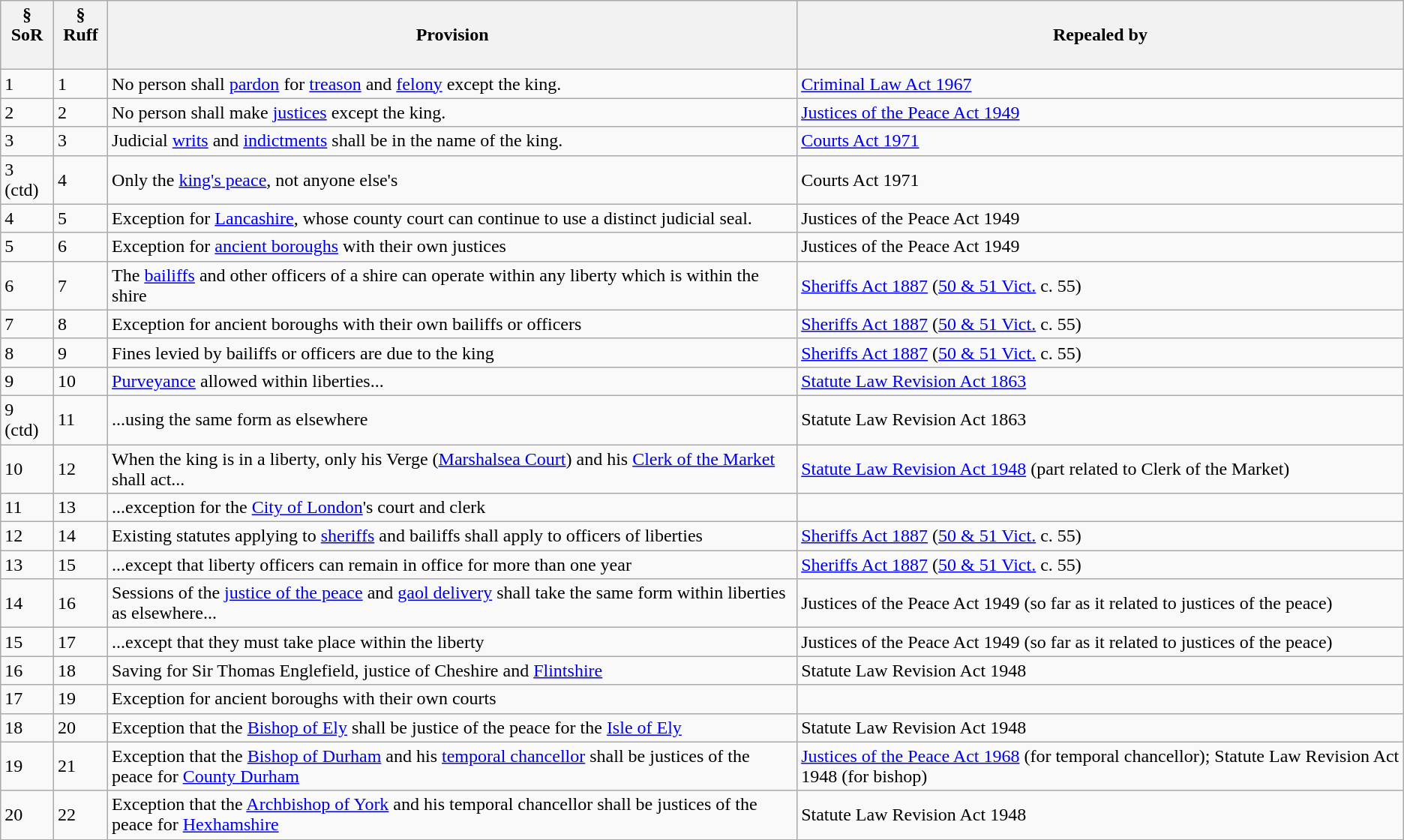<table class="wikitable sortable">
<tr>
<th>§ SoR<br><br></th>
<th>§ Ruff<br><br></th>
<th>Provision</th>
<th>Repealed by</th>
</tr>
<tr>
<td>1</td>
<td>1</td>
<td>No person shall <a href='#'>pardon</a> for <a href='#'>treason</a> and <a href='#'>felony</a> except the king.</td>
<td><a href='#'>Criminal Law Act 1967</a></td>
</tr>
<tr>
<td>2</td>
<td>2</td>
<td>No person shall make <a href='#'>justices</a> except the king.</td>
<td><a href='#'>Justices of the Peace Act 1949</a></td>
</tr>
<tr>
<td>3</td>
<td>3</td>
<td>Judicial <a href='#'>writs</a> and <a href='#'>indictments</a> shall be in the name of the king.</td>
<td><a href='#'>Courts Act 1971</a></td>
</tr>
<tr>
<td>3 (ctd)</td>
<td>4</td>
<td>Only the <a href='#'>king's peace</a>, not anyone else's</td>
<td>Courts Act 1971</td>
</tr>
<tr>
<td>4</td>
<td>5</td>
<td>Exception for <a href='#'>Lancashire</a>, whose county court can continue to use a distinct judicial seal.</td>
<td>Justices of the Peace Act 1949</td>
</tr>
<tr>
<td>5</td>
<td>6</td>
<td>Exception for <a href='#'>ancient boroughs</a> with their own justices</td>
<td>Justices of the Peace Act 1949</td>
</tr>
<tr>
<td>6</td>
<td>7</td>
<td>The <a href='#'>bailiffs</a> and other officers of a shire can operate within any liberty which is within the shire</td>
<td><a href='#'>Sheriffs Act 1887</a> (<a href='#'>50 & 51 Vict.</a> c. 55)</td>
</tr>
<tr>
<td>7</td>
<td>8</td>
<td>Exception for ancient boroughs with their own bailiffs or officers</td>
<td><a href='#'>Sheriffs Act 1887</a> (<a href='#'>50 & 51 Vict.</a> c. 55)</td>
</tr>
<tr>
<td>8</td>
<td>9</td>
<td>Fines levied by bailiffs or officers are due to the king</td>
<td><a href='#'>Sheriffs Act 1887</a> (<a href='#'>50 & 51 Vict.</a> c. 55)</td>
</tr>
<tr>
<td>9</td>
<td>10</td>
<td><a href='#'>Purveyance</a> allowed within liberties...</td>
<td><a href='#'>Statute Law Revision Act 1863</a></td>
</tr>
<tr>
<td>9 (ctd)</td>
<td>11</td>
<td>...using the same form as elsewhere</td>
<td>Statute Law Revision Act 1863</td>
</tr>
<tr>
<td>10</td>
<td>12</td>
<td>When the king is in a liberty, only his Verge (<a href='#'>Marshalsea Court</a>) and his <a href='#'>Clerk of the Market</a> shall act...</td>
<td><a href='#'>Statute Law Revision Act 1948</a> (part related to Clerk of the Market)</td>
</tr>
<tr>
<td>11</td>
<td>13</td>
<td>...exception for the <a href='#'>City of London</a>'s court and clerk</td>
</tr>
<tr>
<td>12</td>
<td>14</td>
<td>Existing statutes applying to <a href='#'>sheriffs</a> and bailiffs shall apply to officers of liberties</td>
<td><a href='#'>Sheriffs Act 1887</a> (<a href='#'>50 & 51 Vict.</a> c. 55)</td>
</tr>
<tr>
<td>13</td>
<td>15</td>
<td>...except that liberty officers can remain in office for more than one year</td>
<td><a href='#'>Sheriffs Act 1887</a> (<a href='#'>50 & 51 Vict.</a> c. 55)</td>
</tr>
<tr>
<td>14</td>
<td>16</td>
<td>Sessions of the <a href='#'>justice of the peace</a> and <a href='#'>gaol delivery</a>  shall take the same form within liberties as elsewhere...</td>
<td>Justices of the Peace Act 1949 (so far as it related to justices of the peace)</td>
</tr>
<tr>
<td>15</td>
<td>17</td>
<td>...except that they must take place within the liberty</td>
<td>Justices of the Peace Act 1949 (so far as it related to justices of the peace)</td>
</tr>
<tr>
<td>16</td>
<td>18</td>
<td>Saving for Sir Thomas Englefield, justice of Cheshire and <a href='#'>Flintshire</a></td>
<td>Statute Law Revision Act 1948</td>
</tr>
<tr>
<td>17</td>
<td>19</td>
<td>Exception for ancient boroughs with their own courts</td>
</tr>
<tr>
<td>18</td>
<td>20</td>
<td>Exception that the <a href='#'>Bishop of Ely</a> shall be justice of the peace for the <a href='#'>Isle of Ely</a></td>
<td>Statute Law Revision Act 1948</td>
</tr>
<tr>
<td>19</td>
<td>21</td>
<td>Exception that the <a href='#'>Bishop of Durham</a> and his <a href='#'>temporal chancellor</a> shall be justices of the peace for <a href='#'>County Durham</a></td>
<td><a href='#'>Justices of the Peace Act 1968</a> (for temporal chancellor); Statute Law Revision Act 1948 (for bishop)</td>
</tr>
<tr>
<td>20</td>
<td>22</td>
<td>Exception that the <a href='#'>Archbishop of York</a> and his temporal chancellor shall be justices of the peace for <a href='#'>Hexhamshire</a></td>
<td>Statute Law Revision Act 1948</td>
</tr>
</table>
